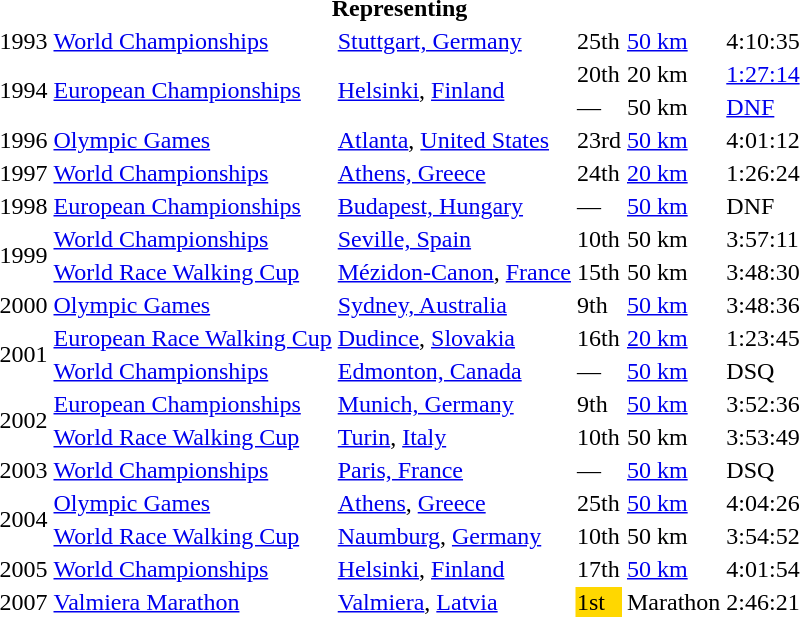<table>
<tr>
<th colspan="6">Representing </th>
</tr>
<tr>
<td>1993</td>
<td><a href='#'>World Championships</a></td>
<td><a href='#'>Stuttgart, Germany</a></td>
<td>25th</td>
<td><a href='#'>50 km</a></td>
<td>4:10:35</td>
</tr>
<tr>
<td rowspan=2>1994</td>
<td rowspan=2><a href='#'>European Championships</a></td>
<td rowspan=2><a href='#'>Helsinki</a>, <a href='#'>Finland</a></td>
<td>20th</td>
<td>20 km</td>
<td><a href='#'>1:27:14</a></td>
</tr>
<tr>
<td>—</td>
<td>50 km</td>
<td><a href='#'>DNF</a></td>
</tr>
<tr>
<td>1996</td>
<td><a href='#'>Olympic Games</a></td>
<td><a href='#'>Atlanta</a>, <a href='#'>United States</a></td>
<td>23rd</td>
<td><a href='#'>50 km</a></td>
<td>4:01:12</td>
</tr>
<tr>
<td>1997</td>
<td><a href='#'>World Championships</a></td>
<td><a href='#'>Athens, Greece</a></td>
<td>24th</td>
<td><a href='#'>20 km</a></td>
<td>1:26:24</td>
</tr>
<tr>
<td>1998</td>
<td><a href='#'>European Championships</a></td>
<td><a href='#'>Budapest, Hungary</a></td>
<td>—</td>
<td><a href='#'>50 km</a></td>
<td>DNF</td>
</tr>
<tr>
<td rowspan=2>1999</td>
<td><a href='#'>World Championships</a></td>
<td><a href='#'>Seville, Spain</a></td>
<td>10th</td>
<td>50 km</td>
<td>3:57:11</td>
</tr>
<tr>
<td><a href='#'>World Race Walking Cup</a></td>
<td><a href='#'>Mézidon-Canon</a>, <a href='#'>France</a></td>
<td>15th</td>
<td>50 km</td>
<td>3:48:30</td>
</tr>
<tr>
<td>2000</td>
<td><a href='#'>Olympic Games</a></td>
<td><a href='#'>Sydney, Australia</a></td>
<td>9th</td>
<td><a href='#'>50 km</a></td>
<td>3:48:36</td>
</tr>
<tr>
<td rowspan=2>2001</td>
<td><a href='#'>European Race Walking Cup</a></td>
<td><a href='#'>Dudince</a>, <a href='#'>Slovakia</a></td>
<td>16th</td>
<td><a href='#'>20 km</a></td>
<td>1:23:45</td>
</tr>
<tr>
<td><a href='#'>World Championships</a></td>
<td><a href='#'>Edmonton, Canada</a></td>
<td>—</td>
<td><a href='#'>50 km</a></td>
<td>DSQ</td>
</tr>
<tr>
<td rowspan=2>2002</td>
<td><a href='#'>European Championships</a></td>
<td><a href='#'>Munich, Germany</a></td>
<td>9th</td>
<td><a href='#'>50 km</a></td>
<td>3:52:36</td>
</tr>
<tr>
<td><a href='#'>World Race Walking Cup</a></td>
<td><a href='#'>Turin</a>, <a href='#'>Italy</a></td>
<td>10th</td>
<td>50 km</td>
<td>3:53:49</td>
</tr>
<tr>
<td>2003</td>
<td><a href='#'>World Championships</a></td>
<td><a href='#'>Paris, France</a></td>
<td>—</td>
<td><a href='#'>50 km</a></td>
<td>DSQ</td>
</tr>
<tr>
<td rowspan=2>2004</td>
<td><a href='#'>Olympic Games</a></td>
<td><a href='#'>Athens</a>, <a href='#'>Greece</a></td>
<td>25th</td>
<td><a href='#'>50 km</a></td>
<td>4:04:26</td>
</tr>
<tr>
<td><a href='#'>World Race Walking Cup</a></td>
<td><a href='#'>Naumburg</a>, <a href='#'>Germany</a></td>
<td>10th</td>
<td>50 km</td>
<td>3:54:52</td>
</tr>
<tr>
<td>2005</td>
<td><a href='#'>World Championships</a></td>
<td><a href='#'>Helsinki</a>, <a href='#'>Finland</a></td>
<td>17th</td>
<td><a href='#'>50 km</a></td>
<td>4:01:54</td>
</tr>
<tr>
<td>2007</td>
<td><a href='#'>Valmiera Marathon</a></td>
<td><a href='#'>Valmiera</a>, <a href='#'>Latvia</a></td>
<td bgcolor="gold">1st</td>
<td>Marathon</td>
<td>2:46:21</td>
</tr>
</table>
